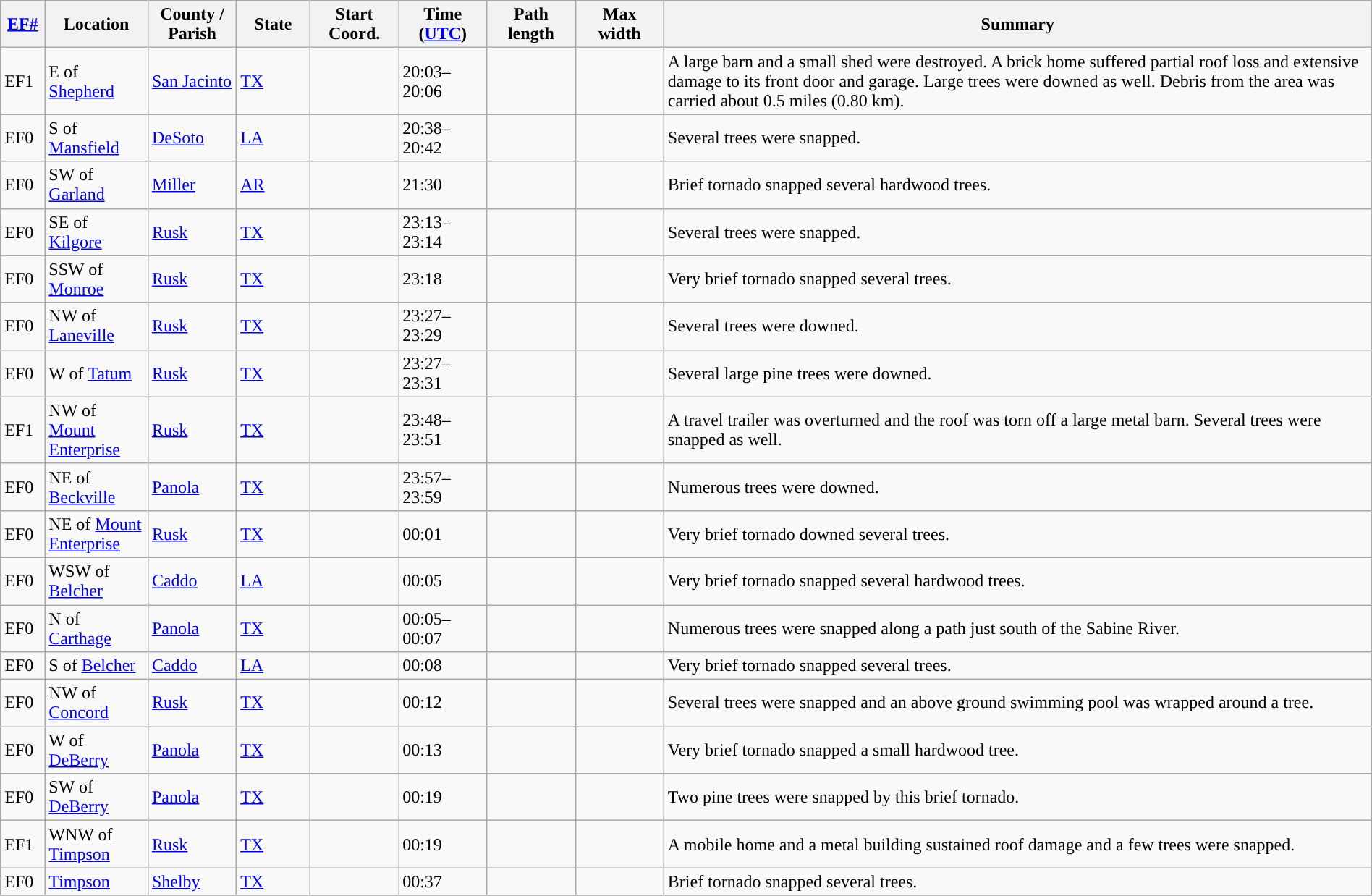<table class="wikitable sortable" style="width:100%;">
<tr>
<th scope="col"  style="width:3%; text-align:center;"><a href='#'>EF#</a></th>
<th scope="col"  style="width:7%; text-align:center;" class="unsortable">Location</th>
<th scope="col"  style="width:6%; text-align:center;" class="unsortable">County / Parish</th>
<th scope="col"  style="width:5%; text-align:center;">State</th>
<th scope="col"  style="width:6%; text-align:center;">Start Coord.</th>
<th scope="col"  style="width:6%; text-align:center;">Time (<a href='#'>UTC</a>)</th>
<th scope="col"  style="width:6%; text-align:center;">Path length</th>
<th scope="col"  style="width:6%; text-align:center;">Max width</th>
<th scope="col" class="unsortable" style="width:48%; text-align:center;">Summary</th>
</tr>
<tr>
<td>EF1</td>
<td>E of <a href='#'>Shepherd</a></td>
<td><a href='#'>San Jacinto</a></td>
<td><a href='#'>TX</a></td>
<td></td>
<td>20:03–20:06</td>
<td></td>
<td></td>
<td>A large barn and a small shed were destroyed. A brick home suffered partial roof loss and extensive damage to its front door and garage. Large trees were downed as well. Debris from the area was carried about 0.5 miles (0.80 km).</td>
</tr>
<tr>
<td>EF0</td>
<td>S of <a href='#'>Mansfield</a></td>
<td><a href='#'>DeSoto</a></td>
<td><a href='#'>LA</a></td>
<td></td>
<td>20:38–20:42</td>
<td></td>
<td></td>
<td>Several trees were snapped.</td>
</tr>
<tr>
<td>EF0</td>
<td>SW of <a href='#'>Garland</a></td>
<td><a href='#'>Miller</a></td>
<td><a href='#'>AR</a></td>
<td></td>
<td>21:30</td>
<td></td>
<td></td>
<td>Brief tornado snapped several hardwood trees.</td>
</tr>
<tr>
<td>EF0</td>
<td>SE of <a href='#'>Kilgore</a></td>
<td><a href='#'>Rusk</a></td>
<td><a href='#'>TX</a></td>
<td></td>
<td>23:13–23:14</td>
<td></td>
<td></td>
<td>Several trees were snapped.</td>
</tr>
<tr>
<td>EF0</td>
<td>SSW of <a href='#'>Monroe</a></td>
<td><a href='#'>Rusk</a></td>
<td><a href='#'>TX</a></td>
<td></td>
<td>23:18</td>
<td></td>
<td></td>
<td>Very brief tornado snapped several trees.</td>
</tr>
<tr>
<td>EF0</td>
<td>NW of <a href='#'>Laneville</a></td>
<td><a href='#'>Rusk</a></td>
<td><a href='#'>TX</a></td>
<td></td>
<td>23:27–23:29</td>
<td></td>
<td></td>
<td>Several trees were downed.</td>
</tr>
<tr>
<td>EF0</td>
<td>W of <a href='#'>Tatum</a></td>
<td><a href='#'>Rusk</a></td>
<td><a href='#'>TX</a></td>
<td></td>
<td>23:27–23:31</td>
<td></td>
<td></td>
<td>Several large pine trees were downed.</td>
</tr>
<tr>
<td>EF1</td>
<td>NW of <a href='#'>Mount Enterprise</a></td>
<td><a href='#'>Rusk</a></td>
<td><a href='#'>TX</a></td>
<td></td>
<td>23:48–23:51</td>
<td></td>
<td></td>
<td>A travel trailer was overturned and the roof was torn off a large metal barn. Several trees were snapped as well.</td>
</tr>
<tr>
<td>EF0</td>
<td>NE of <a href='#'>Beckville</a></td>
<td><a href='#'>Panola</a></td>
<td><a href='#'>TX</a></td>
<td></td>
<td>23:57–23:59</td>
<td></td>
<td></td>
<td>Numerous trees were downed.</td>
</tr>
<tr>
<td>EF0</td>
<td>NE of <a href='#'>Mount Enterprise</a></td>
<td><a href='#'>Rusk</a></td>
<td><a href='#'>TX</a></td>
<td></td>
<td>00:01</td>
<td></td>
<td></td>
<td>Very brief tornado downed several trees.</td>
</tr>
<tr>
<td>EF0</td>
<td>WSW of <a href='#'>Belcher</a></td>
<td><a href='#'>Caddo</a></td>
<td><a href='#'>LA</a></td>
<td></td>
<td>00:05</td>
<td></td>
<td></td>
<td>Very brief tornado snapped several hardwood trees.</td>
</tr>
<tr>
<td>EF0</td>
<td>N of <a href='#'>Carthage</a></td>
<td><a href='#'>Panola</a></td>
<td><a href='#'>TX</a></td>
<td></td>
<td>00:05–00:07</td>
<td></td>
<td></td>
<td>Numerous trees were snapped along a path just south of the Sabine River.</td>
</tr>
<tr>
<td>EF0</td>
<td>S of <a href='#'>Belcher</a></td>
<td><a href='#'>Caddo</a></td>
<td><a href='#'>LA</a></td>
<td></td>
<td>00:08</td>
<td></td>
<td></td>
<td>Very brief tornado snapped several trees.</td>
</tr>
<tr>
<td>EF0</td>
<td>NW of <a href='#'>Concord</a></td>
<td><a href='#'>Rusk</a></td>
<td><a href='#'>TX</a></td>
<td></td>
<td>00:12</td>
<td></td>
<td></td>
<td>Several trees were snapped and an above ground swimming pool was wrapped around a tree.</td>
</tr>
<tr>
<td>EF0</td>
<td>W of <a href='#'>DeBerry</a></td>
<td><a href='#'>Panola</a></td>
<td><a href='#'>TX</a></td>
<td></td>
<td>00:13</td>
<td></td>
<td></td>
<td>Very brief tornado snapped a small hardwood tree.</td>
</tr>
<tr>
<td>EF0</td>
<td>SW of <a href='#'>DeBerry</a></td>
<td><a href='#'>Panola</a></td>
<td><a href='#'>TX</a></td>
<td></td>
<td>00:19</td>
<td></td>
<td></td>
<td>Two pine trees were snapped by this brief tornado.</td>
</tr>
<tr>
<td>EF1</td>
<td>WNW of <a href='#'>Timpson</a></td>
<td><a href='#'>Rusk</a></td>
<td><a href='#'>TX</a></td>
<td></td>
<td>00:19</td>
<td></td>
<td></td>
<td>A mobile home and a metal building sustained roof damage and a few trees were snapped.</td>
</tr>
<tr>
<td>EF0</td>
<td><a href='#'>Timpson</a></td>
<td><a href='#'>Shelby</a></td>
<td><a href='#'>TX</a></td>
<td></td>
<td>00:37</td>
<td></td>
<td></td>
<td>Brief tornado snapped several trees.</td>
</tr>
<tr>
</tr>
</table>
